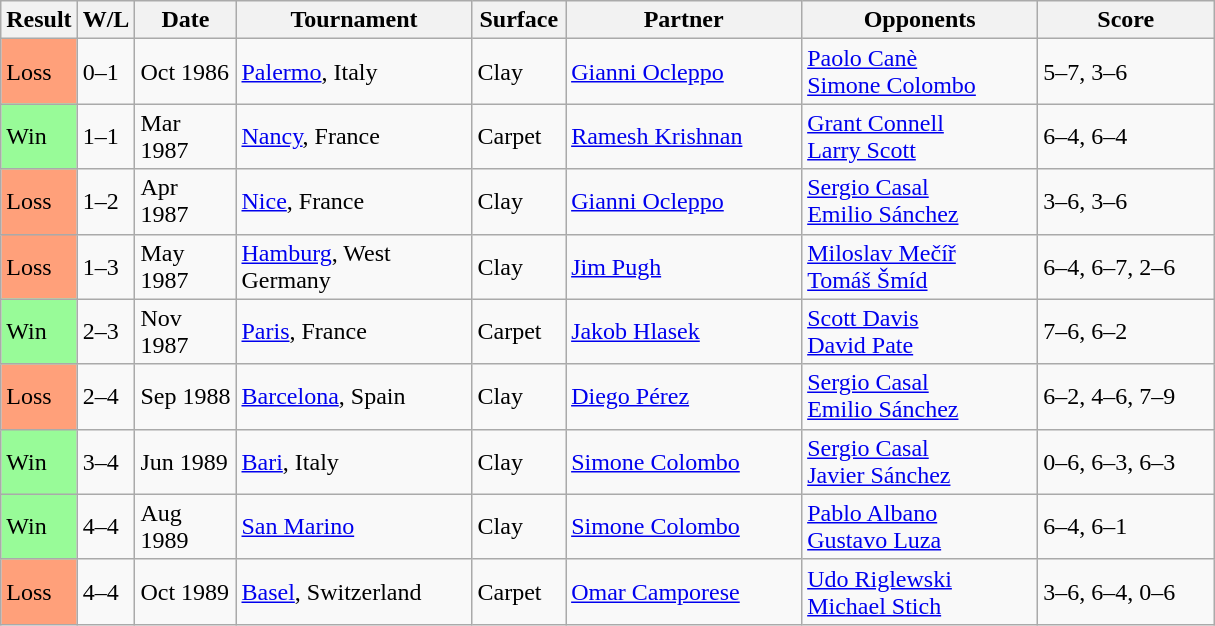<table class="sortable wikitable">
<tr>
<th style="width:40px">Result</th>
<th style="width:30px" class="unsortable">W/L</th>
<th style="width:60px">Date</th>
<th style="width:150px">Tournament</th>
<th style="width:55px">Surface</th>
<th style="width:150px">Partner</th>
<th style="width:150px">Opponents</th>
<th style="width:110px" class="unsortable">Score</th>
</tr>
<tr>
<td style="background:#ffa07a;">Loss</td>
<td>0–1</td>
<td>Oct 1986</td>
<td><a href='#'>Palermo</a>, Italy</td>
<td>Clay</td>
<td> <a href='#'>Gianni Ocleppo</a></td>
<td> <a href='#'>Paolo Canè</a> <br>  <a href='#'>Simone Colombo</a></td>
<td>5–7, 3–6</td>
</tr>
<tr>
<td style="background:#98fb98;">Win</td>
<td>1–1</td>
<td>Mar 1987</td>
<td><a href='#'>Nancy</a>, France</td>
<td>Carpet</td>
<td> <a href='#'>Ramesh Krishnan</a></td>
<td> <a href='#'>Grant Connell</a><br> <a href='#'>Larry Scott</a></td>
<td>6–4, 6–4</td>
</tr>
<tr>
<td style="background:#ffa07a;">Loss</td>
<td>1–2</td>
<td>Apr 1987</td>
<td><a href='#'>Nice</a>, France</td>
<td>Clay</td>
<td> <a href='#'>Gianni Ocleppo</a></td>
<td> <a href='#'>Sergio Casal</a> <br>  <a href='#'>Emilio Sánchez</a></td>
<td>3–6, 3–6</td>
</tr>
<tr>
<td style="background:#ffa07a;">Loss</td>
<td>1–3</td>
<td>May 1987</td>
<td><a href='#'>Hamburg</a>, West Germany</td>
<td>Clay</td>
<td> <a href='#'>Jim Pugh</a></td>
<td> <a href='#'>Miloslav Mečíř</a> <br>  <a href='#'>Tomáš Šmíd</a></td>
<td>6–4, 6–7, 2–6</td>
</tr>
<tr>
<td style="background:#98fb98;">Win</td>
<td>2–3</td>
<td>Nov 1987</td>
<td><a href='#'>Paris</a>, France</td>
<td>Carpet</td>
<td> <a href='#'>Jakob Hlasek</a></td>
<td> <a href='#'>Scott Davis</a><br> <a href='#'>David Pate</a></td>
<td>7–6, 6–2</td>
</tr>
<tr>
<td style="background:#ffa07a;">Loss</td>
<td>2–4</td>
<td>Sep 1988</td>
<td><a href='#'>Barcelona</a>, Spain</td>
<td>Clay</td>
<td> <a href='#'>Diego Pérez</a></td>
<td> <a href='#'>Sergio Casal</a><br> <a href='#'>Emilio Sánchez</a></td>
<td>6–2, 4–6, 7–9</td>
</tr>
<tr>
<td style="background:#98fb98;">Win</td>
<td>3–4</td>
<td>Jun 1989</td>
<td><a href='#'>Bari</a>, Italy</td>
<td>Clay</td>
<td> <a href='#'>Simone Colombo</a></td>
<td> <a href='#'>Sergio Casal</a><br> <a href='#'>Javier Sánchez</a></td>
<td>0–6, 6–3, 6–3</td>
</tr>
<tr>
<td style="background:#98fb98;">Win</td>
<td>4–4</td>
<td>Aug 1989</td>
<td><a href='#'>San Marino</a></td>
<td>Clay</td>
<td> <a href='#'>Simone Colombo</a></td>
<td> <a href='#'>Pablo Albano</a><br> <a href='#'>Gustavo Luza</a></td>
<td>6–4, 6–1</td>
</tr>
<tr>
<td style="background:#ffa07a;">Loss</td>
<td>4–4</td>
<td>Oct 1989</td>
<td><a href='#'>Basel</a>, Switzerland</td>
<td>Carpet</td>
<td> <a href='#'>Omar Camporese</a></td>
<td> <a href='#'>Udo Riglewski</a><br> <a href='#'>Michael Stich</a></td>
<td>3–6, 6–4, 0–6</td>
</tr>
</table>
